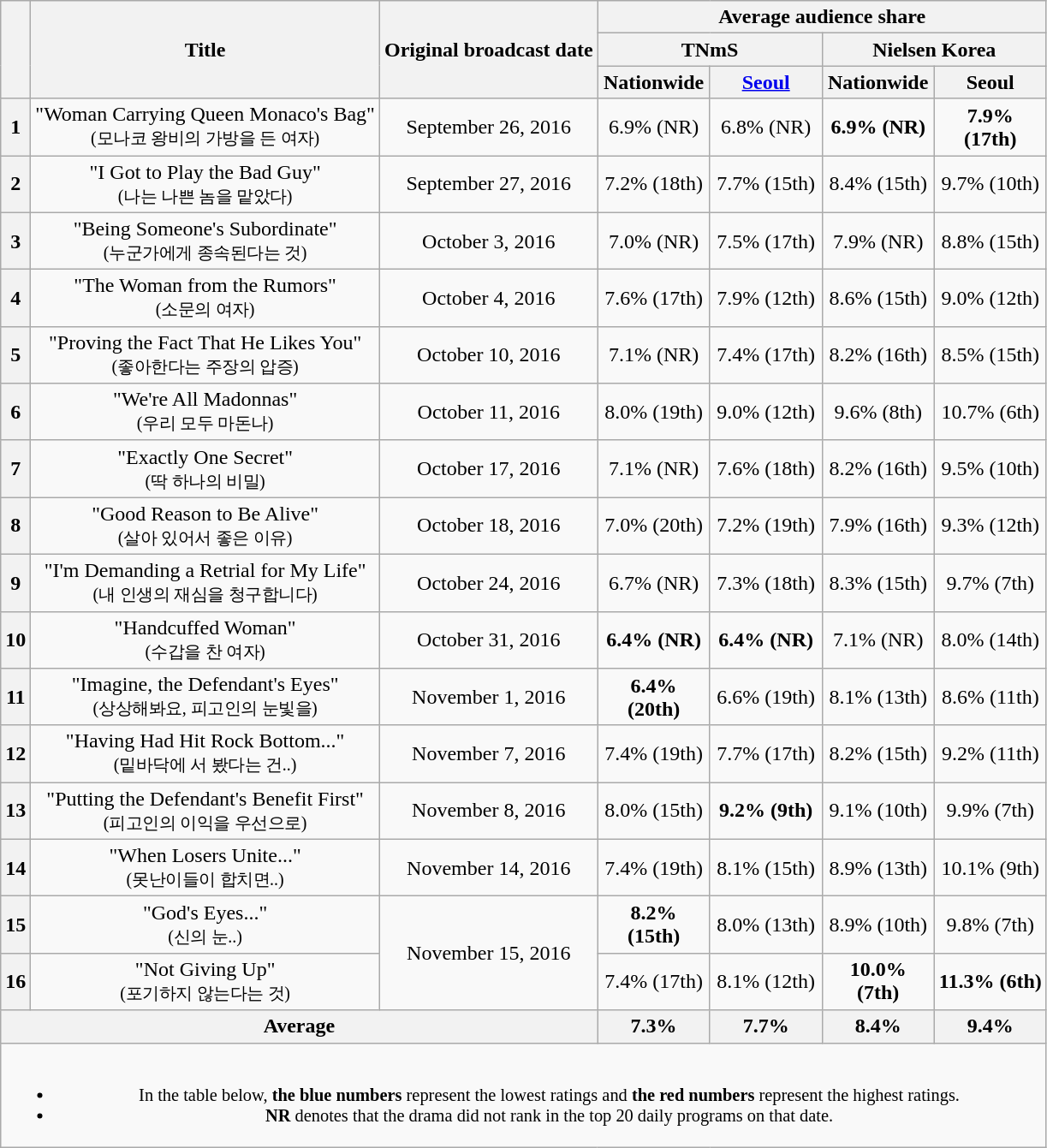<table class="wikitable" style="text-align:center">
<tr>
<th rowspan="3"></th>
<th rowspan="3">Title</th>
<th rowspan="3">Original broadcast date</th>
<th colspan="4">Average audience share</th>
</tr>
<tr>
<th colspan="2">TNmS</th>
<th colspan="2">Nielsen Korea</th>
</tr>
<tr>
<th width="80">Nationwide</th>
<th width="80"><a href='#'>Seoul</a></th>
<th width="80">Nationwide</th>
<th width="80">Seoul</th>
</tr>
<tr>
<th>1</th>
<td>"Woman Carrying Queen Monaco's Bag"<br><small>(모나코 왕비의 가방을 든 여자)</small></td>
<td>September 26, 2016</td>
<td>6.9% (NR)</td>
<td>6.8% (NR)</td>
<td><span><strong>6.9% (NR)</strong></span></td>
<td><span><strong>7.9% (17th)</strong></span></td>
</tr>
<tr>
<th>2</th>
<td>"I Got to Play the Bad Guy"<br><small>(나는 나쁜 놈을 맡았다)</small></td>
<td>September 27, 2016</td>
<td>7.2% (18th)</td>
<td>7.7% (15th)</td>
<td>8.4% (15th)</td>
<td>9.7% (10th)</td>
</tr>
<tr>
<th>3</th>
<td>"Being Someone's Subordinate"<br><small>(누군가에게 종속된다는 것)</small></td>
<td>October 3, 2016</td>
<td>7.0% (NR)</td>
<td>7.5% (17th)</td>
<td>7.9% (NR)</td>
<td>8.8% (15th)</td>
</tr>
<tr>
<th>4</th>
<td>"The Woman from the Rumors"<br><small>(소문의 여자)</small></td>
<td>October 4, 2016</td>
<td>7.6% (17th)</td>
<td>7.9% (12th)</td>
<td>8.6% (15th)</td>
<td>9.0% (12th)</td>
</tr>
<tr>
<th>5</th>
<td>"Proving the Fact That He Likes You"<br><small>(좋아한다는 주장의 압증)</small></td>
<td>October 10, 2016</td>
<td>7.1% (NR)</td>
<td>7.4% (17th)</td>
<td>8.2% (16th)</td>
<td>8.5% (15th)</td>
</tr>
<tr>
<th>6</th>
<td>"We're All Madonnas"<br><small>(우리 모두 마돈나)</small></td>
<td>October 11, 2016</td>
<td>8.0% (19th)</td>
<td>9.0% (12th)</td>
<td>9.6% (8th)</td>
<td>10.7% (6th)</td>
</tr>
<tr>
<th>7</th>
<td>"Exactly One Secret"<br><small>(딱 하나의 비밀)</small></td>
<td>October 17, 2016</td>
<td>7.1% (NR)</td>
<td>7.6% (18th)</td>
<td>8.2% (16th)</td>
<td>9.5% (10th)</td>
</tr>
<tr>
<th>8</th>
<td>"Good Reason to Be Alive"<br><small>(살아 있어서 좋은 이유)</small></td>
<td>October 18, 2016</td>
<td>7.0% (20th)</td>
<td>7.2% (19th)</td>
<td>7.9% (16th)</td>
<td>9.3% (12th)</td>
</tr>
<tr>
<th>9</th>
<td>"I'm Demanding a Retrial for My Life"<br><small>(내 인생의 재심을 청구합니다)</small></td>
<td>October 24, 2016</td>
<td>6.7% (NR)</td>
<td>7.3% (18th)</td>
<td>8.3% (15th)</td>
<td>9.7% (7th)</td>
</tr>
<tr>
<th>10</th>
<td>"Handcuffed Woman"<br><small>(수갑을 찬 여자)</small></td>
<td>October 31, 2016</td>
<td><span><strong>6.4% (NR)</strong></span></td>
<td><span><strong>6.4% (NR)</strong></span></td>
<td>7.1% (NR)</td>
<td>8.0% (14th)</td>
</tr>
<tr>
<th>11</th>
<td>"Imagine, the Defendant's Eyes"<br><small>(상상해봐요, 피고인의 눈빛을)</small></td>
<td>November 1, 2016</td>
<td><span><strong>6.4% (20th)</strong></span></td>
<td>6.6% (19th)</td>
<td>8.1% (13th)</td>
<td>8.6% (11th)</td>
</tr>
<tr>
<th>12</th>
<td>"Having Had Hit Rock Bottom..."<br><small>(밑바닥에 서 봤다는 건..)</small></td>
<td>November 7, 2016</td>
<td>7.4% (19th)</td>
<td>7.7% (17th)</td>
<td>8.2% (15th)</td>
<td>9.2% (11th)</td>
</tr>
<tr>
<th>13</th>
<td>"Putting the Defendant's Benefit First"<br><small>(피고인의 이익을 우선으로)</small></td>
<td>November 8, 2016</td>
<td>8.0% (15th)</td>
<td><span><strong>9.2% (9th)</strong></span></td>
<td>9.1% (10th)</td>
<td>9.9% (7th)</td>
</tr>
<tr>
<th>14</th>
<td>"When Losers Unite..."<br><small>(못난이들이 합치면..)</small></td>
<td>November 14, 2016</td>
<td>7.4% (19th)</td>
<td>8.1% (15th)</td>
<td>8.9% (13th)</td>
<td>10.1% (9th)</td>
</tr>
<tr>
<th>15</th>
<td>"God's Eyes..."<br><small>(신의 눈..)</small></td>
<td rowspan=2>November 15, 2016</td>
<td><span><strong>8.2% (15th)</strong></span></td>
<td>8.0% (13th)</td>
<td>8.9% (10th)</td>
<td>9.8% (7th)</td>
</tr>
<tr>
<th>16</th>
<td>"Not Giving Up"<br><small>(포기하지 않는다는 것)</small></td>
<td>7.4% (17th)</td>
<td>8.1% (12th)</td>
<td><span><strong>10.0% (7th)</strong></span></td>
<td><span><strong>11.3% (6th)</strong></span></td>
</tr>
<tr>
<th colspan="3">Average</th>
<th>7.3%</th>
<th>7.7%</th>
<th>8.4%</th>
<th>9.4%</th>
</tr>
<tr>
<td colspan="7" style="font-size:85%"><br><ul><li>In the table below, <span><strong>the blue numbers</strong></span> represent the lowest ratings and <span><strong>the red numbers</strong></span> represent the highest ratings.</li><li><strong>NR</strong> denotes that the drama did not rank in the top 20 daily programs on that date.</li></ul></td>
</tr>
</table>
